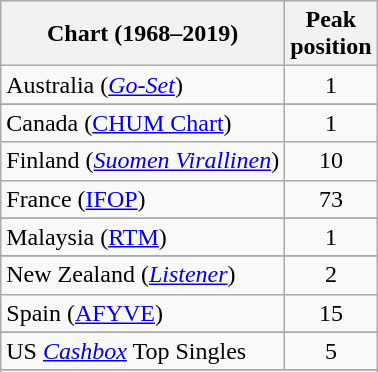<table class="wikitable sortable">
<tr>
<th>Chart (1968–2019)</th>
<th>Peak<br>position</th>
</tr>
<tr>
<td>Australia (<em><a href='#'>Go-Set</a></em>)</td>
<td align="center">1</td>
</tr>
<tr>
</tr>
<tr>
</tr>
<tr>
</tr>
<tr>
</tr>
<tr>
<td>Canada (<a href='#'>CHUM Chart</a>)</td>
<td align="center">1</td>
</tr>
<tr>
<td>Finland (<a href='#'><em>Suomen Virallinen</em></a>)</td>
<td align="center">10</td>
</tr>
<tr>
<td>France (<a href='#'>IFOP</a>)</td>
<td align="center">73</td>
</tr>
<tr>
</tr>
<tr>
<td>Malaysia (<a href='#'>RTM</a>)</td>
<td align="center">1</td>
</tr>
<tr>
</tr>
<tr>
</tr>
<tr>
<td>New Zealand (<em><a href='#'>Listener</a></em>)</td>
<td align="center">2</td>
</tr>
<tr>
<td>Spain (<a href='#'>AFYVE</a>)</td>
<td align="center">15</td>
</tr>
<tr>
</tr>
<tr>
</tr>
<tr>
<td>US <em><a href='#'>Cashbox</a></em> Top Singles</td>
<td align="center">5</td>
</tr>
<tr>
</tr>
<tr>
</tr>
</table>
